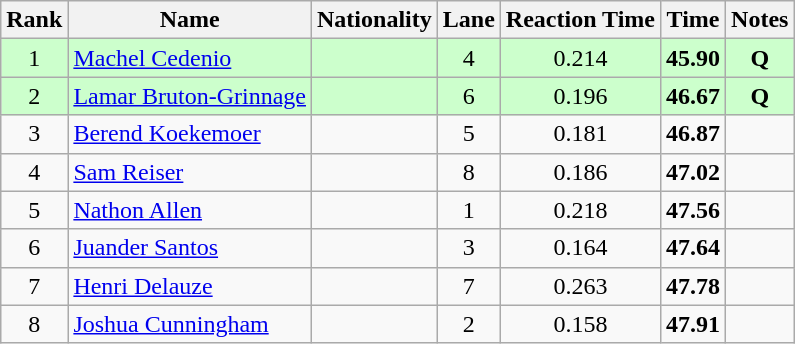<table class="wikitable sortable" style="text-align:center">
<tr>
<th>Rank</th>
<th>Name</th>
<th>Nationality</th>
<th>Lane</th>
<th>Reaction Time</th>
<th>Time</th>
<th>Notes</th>
</tr>
<tr bgcolor=ccffcc>
<td>1</td>
<td align=left><a href='#'>Machel Cedenio</a></td>
<td align=left></td>
<td>4</td>
<td>0.214</td>
<td><strong>45.90</strong></td>
<td><strong>Q</strong></td>
</tr>
<tr bgcolor=ccffcc>
<td>2</td>
<td align=left><a href='#'>Lamar Bruton-Grinnage</a></td>
<td align=left></td>
<td>6</td>
<td>0.196</td>
<td><strong>46.67</strong></td>
<td><strong>Q</strong></td>
</tr>
<tr>
<td>3</td>
<td align=left><a href='#'>Berend Koekemoer</a></td>
<td align=left></td>
<td>5</td>
<td>0.181</td>
<td><strong>46.87</strong></td>
<td></td>
</tr>
<tr>
<td>4</td>
<td align=left><a href='#'>Sam Reiser</a></td>
<td align=left></td>
<td>8</td>
<td>0.186</td>
<td><strong>47.02</strong></td>
<td></td>
</tr>
<tr>
<td>5</td>
<td align=left><a href='#'>Nathon Allen</a></td>
<td align=left></td>
<td>1</td>
<td>0.218</td>
<td><strong>47.56</strong></td>
<td></td>
</tr>
<tr>
<td>6</td>
<td align=left><a href='#'>Juander Santos</a></td>
<td align=left></td>
<td>3</td>
<td>0.164</td>
<td><strong>47.64</strong></td>
<td></td>
</tr>
<tr>
<td>7</td>
<td align=left><a href='#'>Henri Delauze</a></td>
<td align=left></td>
<td>7</td>
<td>0.263</td>
<td><strong>47.78</strong></td>
<td></td>
</tr>
<tr>
<td>8</td>
<td align=left><a href='#'>Joshua Cunningham</a></td>
<td align=left></td>
<td>2</td>
<td>0.158</td>
<td><strong>47.91</strong></td>
<td></td>
</tr>
</table>
